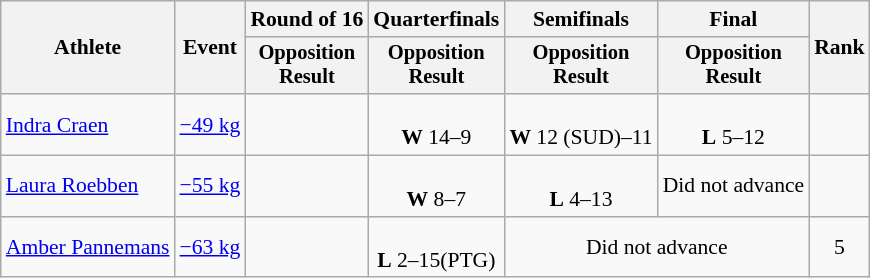<table class="wikitable" style="font-size:90%;">
<tr>
<th rowspan=2>Athlete</th>
<th rowspan=2>Event</th>
<th>Round of 16</th>
<th>Quarterfinals</th>
<th>Semifinals</th>
<th>Final</th>
<th rowspan=2>Rank</th>
</tr>
<tr style="font-size:95%">
<th>Opposition<br>Result</th>
<th>Opposition<br>Result</th>
<th>Opposition<br>Result</th>
<th>Opposition<br>Result</th>
</tr>
<tr align=center>
<td align=left><a href='#'>Indra Craen</a></td>
<td align=left><a href='#'>−49 kg</a></td>
<td></td>
<td><br><strong>W</strong> 14–9</td>
<td><br><strong>W</strong> 12 (SUD)–11</td>
<td><br><strong>L</strong> 5–12</td>
<td></td>
</tr>
<tr align=center>
<td align=left><a href='#'>Laura Roebben</a></td>
<td align=left><a href='#'>−55 kg</a></td>
<td></td>
<td><br><strong>W</strong> 8–7</td>
<td><br><strong>L</strong> 4–13</td>
<td>Did not advance</td>
<td></td>
</tr>
<tr align=center>
<td align=left><a href='#'>Amber Pannemans</a></td>
<td align=left><a href='#'>−63 kg</a></td>
<td></td>
<td><br><strong>L</strong> 2–15(PTG)</td>
<td colspan=2>Did not advance</td>
<td>5</td>
</tr>
</table>
